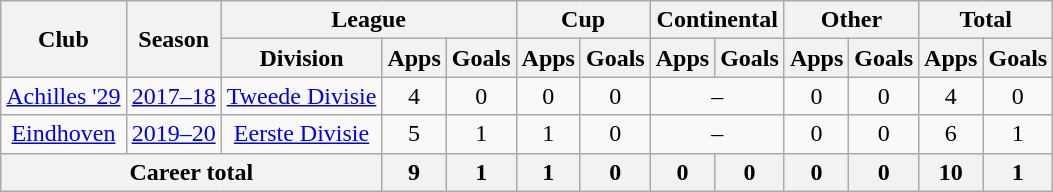<table class="wikitable" style="text-align: center">
<tr>
<th rowspan="2">Club</th>
<th rowspan="2">Season</th>
<th colspan="3">League</th>
<th colspan="2">Cup</th>
<th colspan="2">Continental</th>
<th colspan="2">Other</th>
<th colspan="2">Total</th>
</tr>
<tr>
<th>Division</th>
<th>Apps</th>
<th>Goals</th>
<th>Apps</th>
<th>Goals</th>
<th>Apps</th>
<th>Goals</th>
<th>Apps</th>
<th>Goals</th>
<th>Apps</th>
<th>Goals</th>
</tr>
<tr>
<td><a href='#'>Achilles '29</a></td>
<td><a href='#'>2017–18</a></td>
<td><a href='#'>Tweede Divisie</a></td>
<td>4</td>
<td>0</td>
<td>0</td>
<td>0</td>
<td colspan="2">–</td>
<td>0</td>
<td>0</td>
<td>4</td>
<td>0</td>
</tr>
<tr>
<td><a href='#'>Eindhoven</a></td>
<td><a href='#'>2019–20</a></td>
<td><a href='#'>Eerste Divisie</a></td>
<td>5</td>
<td>1</td>
<td>1</td>
<td>0</td>
<td colspan="2">–</td>
<td>0</td>
<td>0</td>
<td>6</td>
<td>1</td>
</tr>
<tr>
<th colspan="3"><strong>Career total</strong></th>
<th>9</th>
<th>1</th>
<th>1</th>
<th>0</th>
<th>0</th>
<th>0</th>
<th>0</th>
<th>0</th>
<th>10</th>
<th>1</th>
</tr>
</table>
